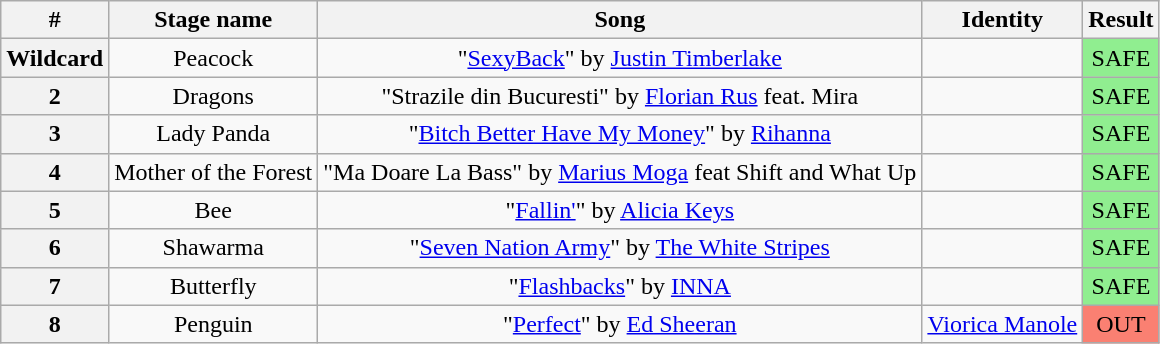<table class="wikitable plainrowheaders" style="text-align: center;">
<tr>
<th>#</th>
<th>Stage name</th>
<th>Song</th>
<th>Identity</th>
<th>Result</th>
</tr>
<tr>
<th>Wildcard</th>
<td>Peacock</td>
<td>"<a href='#'>SexyBack</a>" by <a href='#'>Justin Timberlake</a></td>
<td></td>
<td bgcolor=lightgreen>SAFE</td>
</tr>
<tr>
<th>2</th>
<td>Dragons</td>
<td>"Strazile din Bucuresti" by <a href='#'>Florian Rus</a> feat. Mira</td>
<td></td>
<td bgcolor=lightgreen>SAFE</td>
</tr>
<tr>
<th>3</th>
<td>Lady Panda</td>
<td>"<a href='#'>Bitch Better Have My Money</a>" by <a href='#'>Rihanna</a></td>
<td></td>
<td bgcolor=lightgreen>SAFE</td>
</tr>
<tr>
<th>4</th>
<td>Mother of the Forest</td>
<td>"Ma Doare La Bass" by <a href='#'>Marius Moga</a> feat Shift and What Up</td>
<td></td>
<td bgcolor=lightgreen>SAFE</td>
</tr>
<tr>
<th>5</th>
<td>Bee</td>
<td>"<a href='#'>Fallin'</a>" by <a href='#'>Alicia Keys</a></td>
<td></td>
<td bgcolor=lightgreen>SAFE</td>
</tr>
<tr>
<th>6</th>
<td>Shawarma</td>
<td>"<a href='#'>Seven Nation Army</a>" by <a href='#'>The White Stripes</a></td>
<td></td>
<td bgcolor=lightgreen>SAFE</td>
</tr>
<tr>
<th>7</th>
<td>Butterfly</td>
<td>"<a href='#'>Flashbacks</a>" by <a href='#'>INNA</a></td>
<td></td>
<td bgcolor=lightgreen>SAFE</td>
</tr>
<tr>
<th>8</th>
<td>Penguin</td>
<td>"<a href='#'>Perfect</a>" by <a href='#'>Ed Sheeran</a></td>
<td><a href='#'>Viorica Manole</a></td>
<td bgcolor=salmon>OUT</td>
</tr>
</table>
